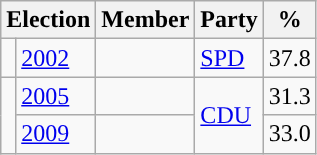<table class="wikitable">
<tr>
<th colspan="2">Election</th>
<th>Member</th>
<th>Party</th>
<th>%</th>
</tr>
<tr>
<td></td>
<td><a href='#'>2002</a></td>
<td></td>
<td><a href='#'>SPD</a></td>
<td>37.8</td>
</tr>
<tr>
<td rowspan="8"></td>
<td><a href='#'>2005</a></td>
<td></td>
<td rowspan="2"><a href='#'>CDU</a></td>
<td align="right">31.3</td>
</tr>
<tr>
<td><a href='#'>2009</a></td>
<td></td>
<td align="right">33.0</td>
</tr>
</table>
